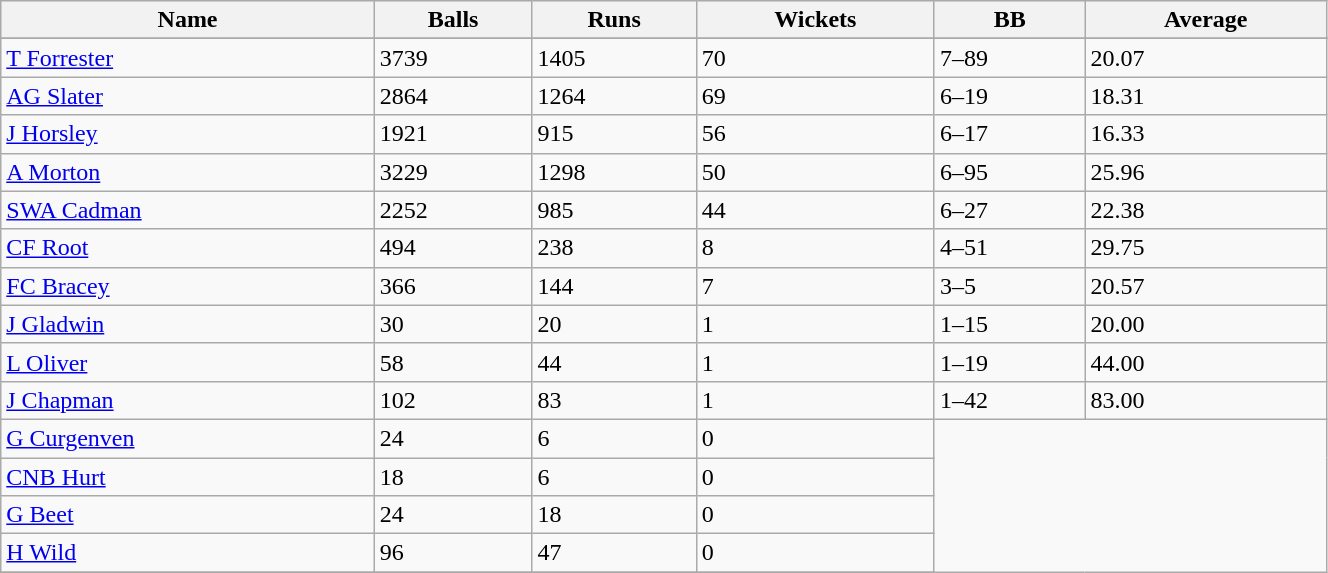<table class="wikitable sortable" width="70%">
<tr bgcolor="#efefef">
<th>Name</th>
<th>Balls</th>
<th>Runs</th>
<th>Wickets</th>
<th>BB</th>
<th>Average</th>
</tr>
<tr>
</tr>
<tr>
<td><a href='#'>T Forrester</a></td>
<td>3739</td>
<td>1405</td>
<td>70</td>
<td>7–89</td>
<td>20.07</td>
</tr>
<tr>
<td><a href='#'>AG Slater</a></td>
<td>2864</td>
<td>1264</td>
<td>69</td>
<td>6–19</td>
<td>18.31</td>
</tr>
<tr>
<td><a href='#'>J Horsley</a></td>
<td>1921</td>
<td>915</td>
<td>56</td>
<td>6–17</td>
<td>16.33</td>
</tr>
<tr>
<td><a href='#'>A Morton</a></td>
<td>3229</td>
<td>1298</td>
<td>50</td>
<td>6–95</td>
<td>25.96</td>
</tr>
<tr>
<td><a href='#'>SWA Cadman</a></td>
<td>2252</td>
<td>985</td>
<td>44</td>
<td>6–27</td>
<td>22.38</td>
</tr>
<tr>
<td><a href='#'>CF Root</a></td>
<td>494</td>
<td>238</td>
<td>8</td>
<td>4–51</td>
<td>29.75</td>
</tr>
<tr>
<td><a href='#'>FC Bracey</a></td>
<td>366</td>
<td>144</td>
<td>7</td>
<td>3–5</td>
<td>20.57</td>
</tr>
<tr>
<td><a href='#'>J Gladwin</a></td>
<td>30</td>
<td>20</td>
<td>1</td>
<td>1–15</td>
<td>20.00</td>
</tr>
<tr>
<td><a href='#'>L Oliver</a></td>
<td>58</td>
<td>44</td>
<td>1</td>
<td>1–19</td>
<td>44.00</td>
</tr>
<tr>
<td><a href='#'>J Chapman</a></td>
<td>102</td>
<td>83</td>
<td>1</td>
<td>1–42</td>
<td>83.00</td>
</tr>
<tr>
<td><a href='#'>G Curgenven</a></td>
<td>24</td>
<td>6</td>
<td>0</td>
</tr>
<tr>
<td><a href='#'>CNB Hurt</a></td>
<td>18</td>
<td>6</td>
<td>0</td>
</tr>
<tr>
<td><a href='#'>G Beet</a></td>
<td>24</td>
<td>18</td>
<td>0</td>
</tr>
<tr>
<td><a href='#'>H Wild</a></td>
<td>96</td>
<td>47</td>
<td>0</td>
</tr>
<tr>
</tr>
</table>
